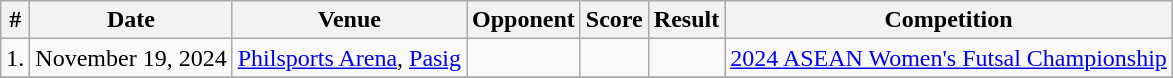<table class="wikitable">
<tr>
<th>#</th>
<th>Date</th>
<th>Venue</th>
<th>Opponent</th>
<th>Score</th>
<th>Result</th>
<th>Competition</th>
</tr>
<tr>
<td>1.</td>
<td>November 19, 2024</td>
<td><a href='#'>Philsports Arena</a>, <a href='#'>Pasig</a></td>
<td></td>
<td></td>
<td></td>
<td><a href='#'>2024 ASEAN Women's Futsal Championship</a></td>
</tr>
<tr>
</tr>
</table>
